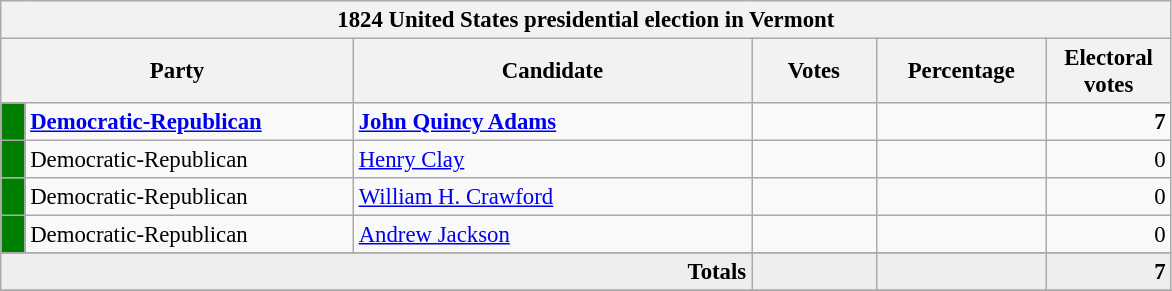<table class="wikitable" style="font-size: 95%;">
<tr>
<th colspan="6">1824 United States presidential election in Vermont</th>
</tr>
<tr>
<th colspan="2" style="width: 15em">Party</th>
<th style="width: 17em">Candidate</th>
<th style="width: 5em">Votes</th>
<th style="width: 7em">Percentage</th>
<th style="width: 5em">Electoral votes</th>
</tr>
<tr>
<th style="background-color:#008000; width: 3px"></th>
<td style="width: 130px"><strong><a href='#'>Democratic-Republican</a></strong></td>
<td><strong><a href='#'>John Quincy Adams</a></strong></td>
<td align="right"></td>
<td align="right"></td>
<td align="right"><strong>7</strong></td>
</tr>
<tr>
<th style="background-color:#008000; width: 3px"></th>
<td style="width: 130px">Democratic-Republican</td>
<td><a href='#'>Henry Clay</a></td>
<td align="right"></td>
<td align="right"></td>
<td align="right">0</td>
</tr>
<tr>
<th style="background-color:#008000; width: 3px"></th>
<td style="width: 130px">Democratic-Republican</td>
<td><a href='#'>William H. Crawford</a></td>
<td align="right"></td>
<td align="right"></td>
<td align="right">0</td>
</tr>
<tr>
<th style="background-color:#008000; width: 3px"></th>
<td style="width: 130px">Democratic-Republican</td>
<td><a href='#'>Andrew Jackson</a></td>
<td align="right"></td>
<td align="right"></td>
<td align="right">0</td>
</tr>
<tr>
</tr>
<tr bgcolor="#EEEEEE">
<td colspan="3" align="right"><strong>Totals</strong></td>
<td align="right"></td>
<td align="right"></td>
<td align="right"><strong>7</strong></td>
</tr>
<tr>
</tr>
</table>
